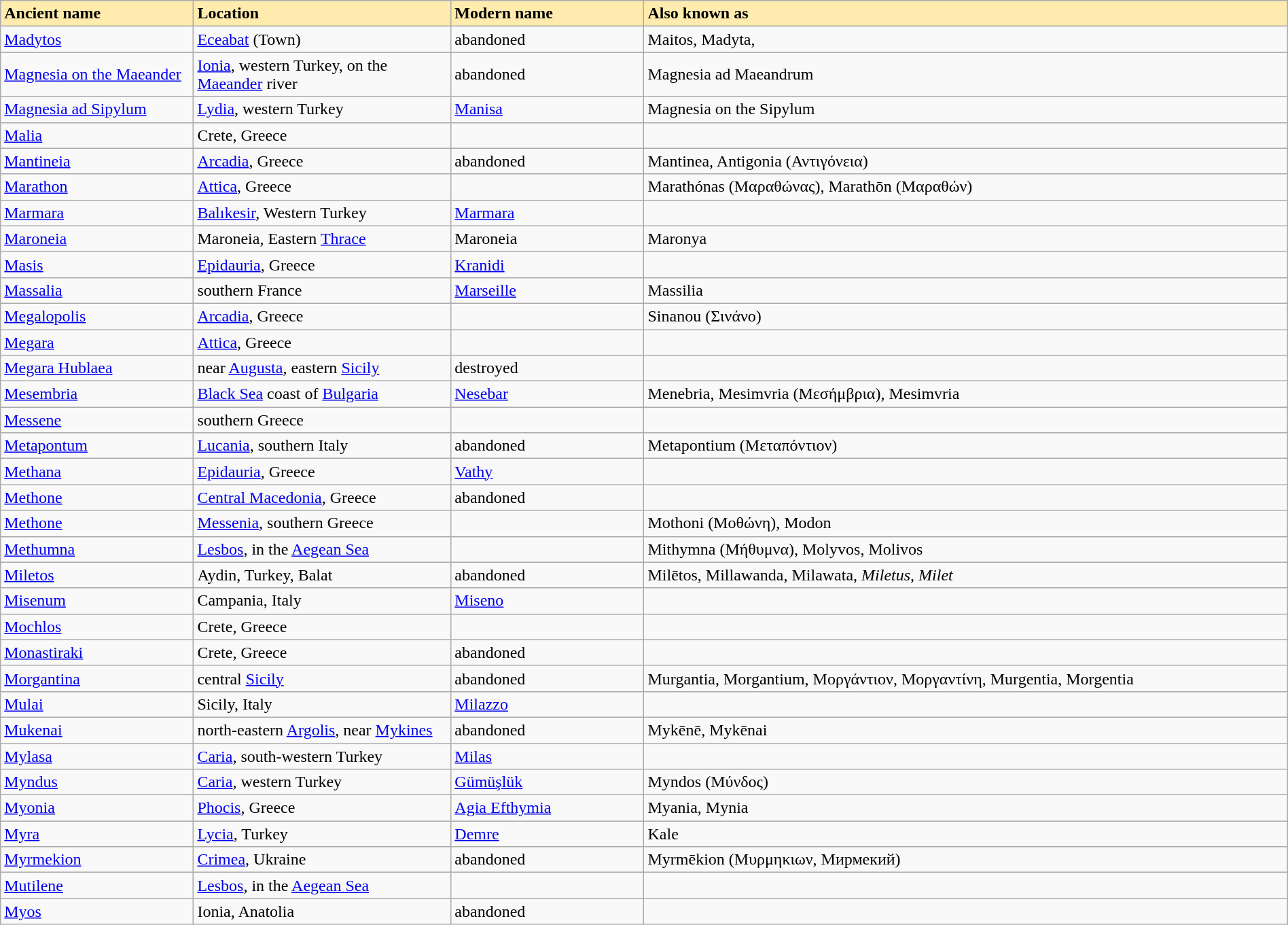<table class="wikitable" width="100%">
<tr>
<td width="15%" bgcolor="#FFEBAD"><strong>Ancient name</strong></td>
<td width="20%" bgcolor="#FFEBAD"><strong>Location</strong></td>
<td width="15%" bgcolor="#FFEBAD"><strong>Modern name</strong></td>
<td width="50%" bgcolor="#FFEBAD"><strong>Also known as</strong></td>
</tr>
<tr>
<td><a href='#'>Madytos</a></td>
<td><a href='#'>Eceabat</a> (Town)</td>
<td>abandoned</td>
<td>Maitos, Madyta,</td>
</tr>
<tr>
<td><a href='#'>Magnesia on the Maeander</a></td>
<td><a href='#'>Ionia</a>, western Turkey, on the <a href='#'>Maeander</a> river</td>
<td>abandoned</td>
<td>Magnesia ad Maeandrum</td>
</tr>
<tr>
<td><a href='#'>Magnesia ad Sipylum</a></td>
<td><a href='#'>Lydia</a>, western Turkey</td>
<td><a href='#'>Manisa</a></td>
<td>Magnesia on the Sipylum</td>
</tr>
<tr>
<td><a href='#'>Malia</a></td>
<td>Crete, Greece</td>
<td></td>
<td></td>
</tr>
<tr>
<td><a href='#'>Mantineia</a></td>
<td><a href='#'>Arcadia</a>, Greece</td>
<td>abandoned</td>
<td>Mantinea, Antigonia (Αντιγόνεια)</td>
</tr>
<tr>
<td><a href='#'>Marathon</a></td>
<td><a href='#'>Attica</a>, Greece</td>
<td></td>
<td>Marathónas (Μαραθώνας), Marathōn (Μαραθών)</td>
</tr>
<tr>
<td><a href='#'>Marmara</a></td>
<td><a href='#'>Balıkesir</a>, Western Turkey</td>
<td><a href='#'>Marmara</a></td>
<td></td>
</tr>
<tr>
<td><a href='#'>Maroneia</a></td>
<td>Maroneia, Eastern <a href='#'>Thrace</a></td>
<td>Maroneia</td>
<td>Maronya</td>
</tr>
<tr>
<td><a href='#'>Masis</a></td>
<td><a href='#'>Epidauria</a>, Greece</td>
<td><a href='#'>Kranidi</a></td>
<td></td>
</tr>
<tr>
<td><a href='#'>Massalia</a></td>
<td>southern France</td>
<td><a href='#'>Marseille</a></td>
<td>Massilia</td>
</tr>
<tr>
<td><a href='#'>Megalopolis</a></td>
<td><a href='#'>Arcadia</a>, Greece</td>
<td></td>
<td>Sinanou (Σινάνο)</td>
</tr>
<tr>
<td><a href='#'>Megara</a></td>
<td><a href='#'>Attica</a>, Greece</td>
<td></td>
<td></td>
</tr>
<tr>
<td><a href='#'>Megara Hublaea</a></td>
<td>near <a href='#'>Augusta</a>, eastern <a href='#'>Sicily</a></td>
<td>destroyed</td>
<td></td>
</tr>
<tr>
<td><a href='#'>Mesembria</a></td>
<td><a href='#'>Black Sea</a> coast of <a href='#'>Bulgaria</a></td>
<td><a href='#'>Nesebar</a></td>
<td>Menebria, Mesimvria (Μεσήμβρια), Mesimvria</td>
</tr>
<tr>
<td><a href='#'>Messene</a></td>
<td>southern Greece</td>
<td></td>
<td></td>
</tr>
<tr>
<td><a href='#'>Metapontum</a></td>
<td><a href='#'>Lucania</a>, southern Italy</td>
<td>abandoned</td>
<td>Metapontium (Μεταπόντιον)</td>
</tr>
<tr>
<td><a href='#'>Methana</a></td>
<td><a href='#'>Epidauria</a>, Greece</td>
<td><a href='#'>Vathy</a></td>
<td></td>
</tr>
<tr>
<td><a href='#'>Methone</a></td>
<td><a href='#'>Central Macedonia</a>, Greece</td>
<td>abandoned</td>
<td></td>
</tr>
<tr>
<td><a href='#'>Methone</a></td>
<td><a href='#'>Messenia</a>, southern Greece</td>
<td></td>
<td>Mothoni (Μοθώνη), Modon</td>
</tr>
<tr>
<td><a href='#'>Methumna</a></td>
<td><a href='#'>Lesbos</a>, in the <a href='#'>Aegean Sea</a></td>
<td></td>
<td>Mithymna (Μήθυμνα), Molyvos, Molivos</td>
</tr>
<tr>
<td><a href='#'>Miletos</a></td>
<td>Aydin, Turkey, Balat</td>
<td>abandoned</td>
<td>Milētos, Millawanda, Milawata, <em>Miletus, Milet</em></td>
</tr>
<tr>
<td><a href='#'>Misenum</a></td>
<td>Campania, Italy</td>
<td><a href='#'>Miseno</a></td>
<td></td>
</tr>
<tr>
<td><a href='#'>Mochlos</a></td>
<td>Crete, Greece</td>
<td></td>
<td></td>
</tr>
<tr>
<td><a href='#'>Monastiraki</a></td>
<td>Crete, Greece</td>
<td>abandoned</td>
<td></td>
</tr>
<tr>
<td><a href='#'>Morgantina</a></td>
<td>central <a href='#'>Sicily</a></td>
<td>abandoned</td>
<td>Murgantia, Morgantium, Μοργάντιον, Μοργαντίνη, Murgentia, Morgentia</td>
</tr>
<tr>
<td><a href='#'>Mulai</a></td>
<td>Sicily, Italy</td>
<td><a href='#'>Milazzo</a></td>
<td></td>
</tr>
<tr>
<td><a href='#'>Mukenai</a></td>
<td>north-eastern <a href='#'>Argolis</a>, near <a href='#'>Mykines</a></td>
<td>abandoned</td>
<td>Mykēnē, Mykēnai</td>
</tr>
<tr>
<td><a href='#'>Mylasa</a></td>
<td><a href='#'>Caria</a>, south-western Turkey</td>
<td><a href='#'>Milas</a></td>
<td></td>
</tr>
<tr>
<td><a href='#'>Myndus</a></td>
<td><a href='#'>Caria</a>, western Turkey</td>
<td><a href='#'>Gümüşlük</a></td>
<td>Myndos (Μύνδος)</td>
</tr>
<tr>
<td><a href='#'>Myonia</a></td>
<td><a href='#'>Phocis</a>, Greece</td>
<td><a href='#'>Agia Efthymia</a></td>
<td>Myania, Mynia</td>
</tr>
<tr>
<td><a href='#'>Myra</a></td>
<td><a href='#'>Lycia</a>, Turkey</td>
<td><a href='#'>Demre</a></td>
<td>Kale</td>
</tr>
<tr>
<td><a href='#'>Myrmekion</a></td>
<td><a href='#'>Crimea</a>, Ukraine</td>
<td>abandoned</td>
<td>Myrmēkion (Μυρμηκιων, Мирмекий)</td>
</tr>
<tr>
<td><a href='#'>Mutilene</a></td>
<td><a href='#'>Lesbos</a>, in the <a href='#'>Aegean Sea</a></td>
<td></td>
<td></td>
</tr>
<tr>
<td><a href='#'>Myos</a></td>
<td>Ionia, Anatolia</td>
<td>abandoned</td>
<td></td>
</tr>
</table>
